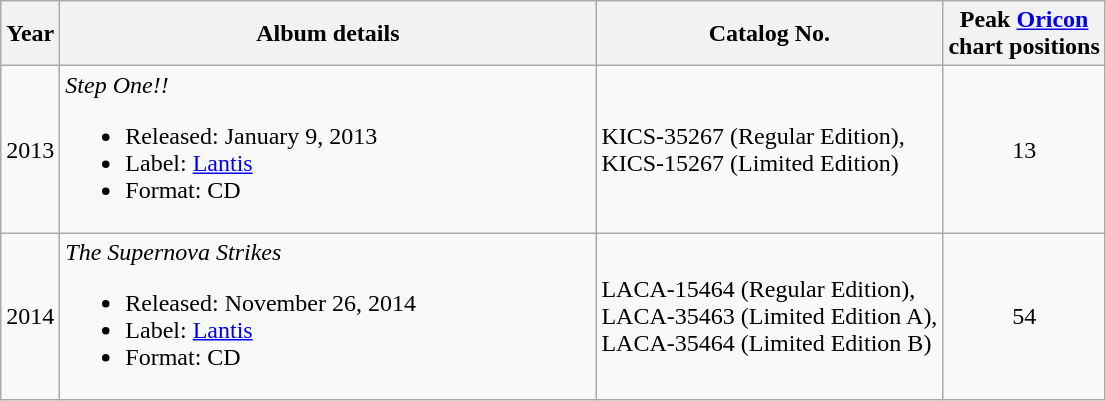<table class="wikitable" border="1">
<tr>
<th rowspan="1">Year</th>
<th rowspan="1" width="350">Album details</th>
<th rowspan="1">Catalog No.</th>
<th colspan="1">Peak <a href='#'>Oricon</a><br> chart positions</th>
</tr>
<tr>
<td>2013</td>
<td align="left"><em>Step One!!</em><br><ul><li>Released: January 9, 2013</li><li>Label: <a href='#'>Lantis</a></li><li>Format: CD</li></ul></td>
<td>KICS-35267 (Regular Edition),<br> KICS-15267 (Limited Edition)</td>
<td align="center">13</td>
</tr>
<tr>
<td>2014</td>
<td align="left"><em>The Supernova Strikes</em><br><ul><li>Released: November 26, 2014</li><li>Label: <a href='#'>Lantis</a></li><li>Format: CD</li></ul></td>
<td>LACA-15464 (Regular Edition),<br> LACA-35463 (Limited Edition A),<br> LACA-35464 (Limited Edition B)</td>
<td align="center">54</td>
</tr>
</table>
